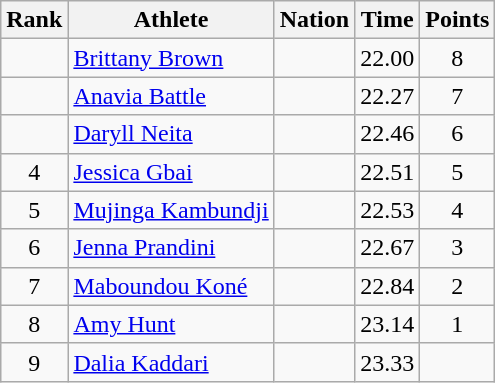<table class="wikitable">
<tr>
<th scope="col">Rank</th>
<th scope="col">Athlete</th>
<th scope="col">Nation</th>
<th scope="col">Time</th>
<th scope="col">Points</th>
</tr>
<tr>
<td align=center></td>
<td><a href='#'>Brittany Brown</a></td>
<td></td>
<td>22.00</td>
<td align=center>8</td>
</tr>
<tr>
<td align=center></td>
<td><a href='#'>Anavia Battle</a></td>
<td></td>
<td>22.27</td>
<td align=center>7</td>
</tr>
<tr>
<td align=center></td>
<td><a href='#'>Daryll Neita</a></td>
<td></td>
<td>22.46</td>
<td align=center>6</td>
</tr>
<tr>
<td align=center>4</td>
<td><a href='#'>Jessica Gbai</a></td>
<td></td>
<td>22.51</td>
<td align=center>5</td>
</tr>
<tr>
<td align=center>5</td>
<td><a href='#'>Mujinga Kambundji</a></td>
<td></td>
<td>22.53</td>
<td align=center>4</td>
</tr>
<tr>
<td align=center>6</td>
<td><a href='#'>Jenna Prandini</a></td>
<td></td>
<td>22.67</td>
<td align=center>3</td>
</tr>
<tr>
<td align=center>7</td>
<td><a href='#'>Maboundou Koné</a></td>
<td></td>
<td>22.84</td>
<td align=center>2</td>
</tr>
<tr>
<td align=center>8</td>
<td><a href='#'>Amy Hunt</a></td>
<td></td>
<td>23.14</td>
<td align=center>1</td>
</tr>
<tr>
<td align=center>9</td>
<td><a href='#'>Dalia Kaddari</a></td>
<td></td>
<td>23.33</td>
<td align=center></td>
</tr>
</table>
